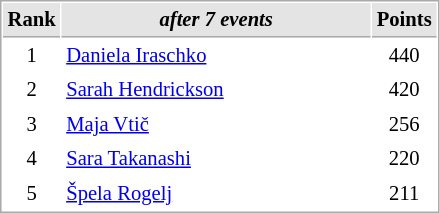<table cellspacing="1" cellpadding="3" style="border:1px solid #aaa; font-size:86%;">
<tr style="background:#e4e4e4;">
<th style="border-bottom:1px solid #aaa; width:10px;">Rank</th>
<th style="border-bottom:1px solid #aaa; width:200px;"><em>after 7 events</em></th>
<th style="border-bottom:1px solid #aaa; width:20px;">Points</th>
</tr>
<tr>
<td align=center>1</td>
<td> <a href='#'>Daniela Iraschko</a></td>
<td align=center>440</td>
</tr>
<tr>
<td align=center>2</td>
<td> <a href='#'>Sarah Hendrickson</a></td>
<td align=center>420</td>
</tr>
<tr>
<td align=center>3</td>
<td> <a href='#'>Maja Vtič</a></td>
<td align=center>256</td>
</tr>
<tr>
<td align=center>4</td>
<td> <a href='#'>Sara Takanashi</a></td>
<td align=center>220</td>
</tr>
<tr>
<td align=center>5</td>
<td> <a href='#'>Špela Rogelj</a></td>
<td align=center>211</td>
</tr>
</table>
